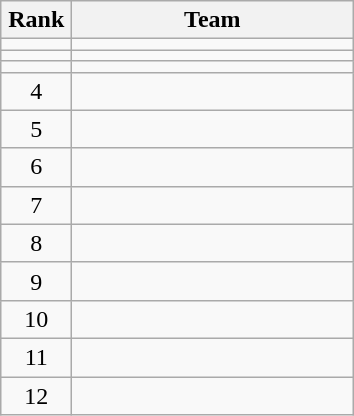<table class="wikitable" style="text-align: center;">
<tr>
<th width=40>Rank</th>
<th width=180>Team</th>
</tr>
<tr align=center>
<td></td>
<td style="text-align:left;"></td>
</tr>
<tr align=center>
<td></td>
<td style="text-align:left;"></td>
</tr>
<tr align=center>
<td></td>
<td style="text-align:left;"></td>
</tr>
<tr align=center>
<td>4</td>
<td style="text-align:left;"></td>
</tr>
<tr align=center>
<td>5</td>
<td style="text-align:left;"></td>
</tr>
<tr align=center>
<td>6</td>
<td style="text-align:left;"></td>
</tr>
<tr align=center>
<td>7</td>
<td style="text-align:left;"></td>
</tr>
<tr align=center>
<td>8</td>
<td style="text-align:left;"></td>
</tr>
<tr align=center>
<td>9</td>
<td style="text-align:left;"></td>
</tr>
<tr align=center>
<td>10</td>
<td style="text-align:left;"></td>
</tr>
<tr align=center>
<td>11</td>
<td style="text-align:left;"></td>
</tr>
<tr align=center>
<td>12</td>
<td style="text-align:left;"></td>
</tr>
</table>
